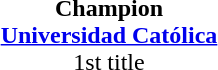<table cellspacing=0 width=100%>
<tr align=center>
<td></td>
</tr>
<tr align=center>
<td></td>
</tr>
<tr align=center>
<td><strong>Champion</strong><br><strong><a href='#'>Universidad Católica</a></strong><br>1st title</td>
</tr>
</table>
